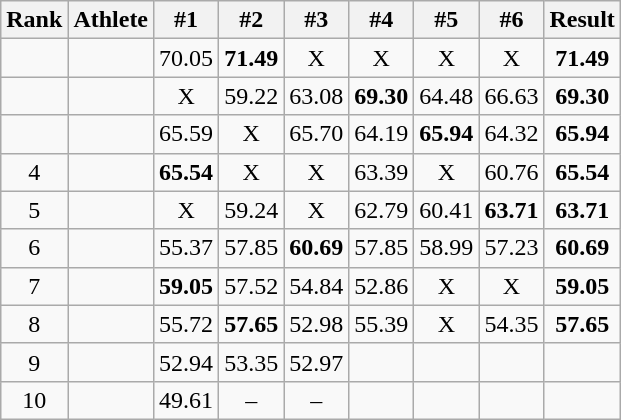<table class="wikitable sortable" style="text-align:center">
<tr>
<th>Rank</th>
<th>Athlete</th>
<th>#1</th>
<th>#2</th>
<th>#3</th>
<th>#4</th>
<th>#5</th>
<th>#6</th>
<th>Result</th>
</tr>
<tr>
<td></td>
<td align=left></td>
<td>70.05</td>
<td><strong>71.49</strong></td>
<td>X</td>
<td>X</td>
<td>X</td>
<td>X</td>
<td><strong>71.49</strong></td>
</tr>
<tr>
<td></td>
<td align=left></td>
<td>X</td>
<td>59.22</td>
<td>63.08</td>
<td><strong>69.30</strong></td>
<td>64.48</td>
<td>66.63</td>
<td><strong>69.30</strong></td>
</tr>
<tr>
<td></td>
<td align=left></td>
<td>65.59</td>
<td>X</td>
<td>65.70</td>
<td>64.19</td>
<td><strong>65.94</strong></td>
<td>64.32</td>
<td><strong>65.94</strong></td>
</tr>
<tr>
<td>4</td>
<td align=left></td>
<td><strong>65.54</strong></td>
<td>X</td>
<td>X</td>
<td>63.39</td>
<td>X</td>
<td>60.76</td>
<td><strong>65.54</strong></td>
</tr>
<tr>
<td>5</td>
<td align=left></td>
<td>X</td>
<td>59.24</td>
<td>X</td>
<td>62.79</td>
<td>60.41</td>
<td><strong>63.71</strong></td>
<td><strong>63.71</strong></td>
</tr>
<tr>
<td>6</td>
<td align=left></td>
<td>55.37</td>
<td>57.85</td>
<td><strong>60.69</strong></td>
<td>57.85</td>
<td>58.99</td>
<td>57.23</td>
<td><strong>60.69</strong></td>
</tr>
<tr>
<td>7</td>
<td align=left></td>
<td><strong>59.05</strong></td>
<td>57.52</td>
<td>54.84</td>
<td>52.86</td>
<td>X</td>
<td>X</td>
<td><strong>59.05</strong></td>
</tr>
<tr>
<td>8</td>
<td align=left></td>
<td>55.72</td>
<td><strong>57.65</strong></td>
<td>52.98</td>
<td>55.39</td>
<td>X</td>
<td>54.35</td>
<td><strong>57.65</strong></td>
</tr>
<tr>
<td>9</td>
<td align=left></td>
<td>52.94</td>
<td>53.35</td>
<td>52.97</td>
<td></td>
<td></td>
<td></td>
<td></td>
</tr>
<tr>
<td>10</td>
<td align=left></td>
<td>49.61</td>
<td>–</td>
<td>–</td>
<td></td>
<td></td>
<td></td>
<td></td>
</tr>
</table>
